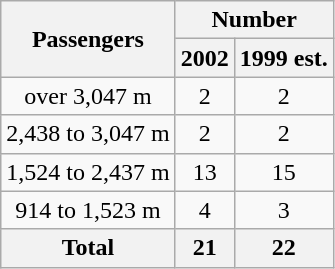<table class="wikitable" style="text-align:center">
<tr>
<th rowspan="2">Passengers</th>
<th colspan="2">Number</th>
</tr>
<tr>
<th>2002</th>
<th>1999 est.</th>
</tr>
<tr>
<td>over 3,047 m</td>
<td>2</td>
<td>2</td>
</tr>
<tr>
<td>2,438 to 3,047 m</td>
<td>2</td>
<td>2</td>
</tr>
<tr>
<td>1,524 to 2,437 m</td>
<td>13</td>
<td>15</td>
</tr>
<tr>
<td>914 to 1,523 m</td>
<td>4</td>
<td>3</td>
</tr>
<tr>
<th>Total</th>
<th>21</th>
<th>22</th>
</tr>
</table>
